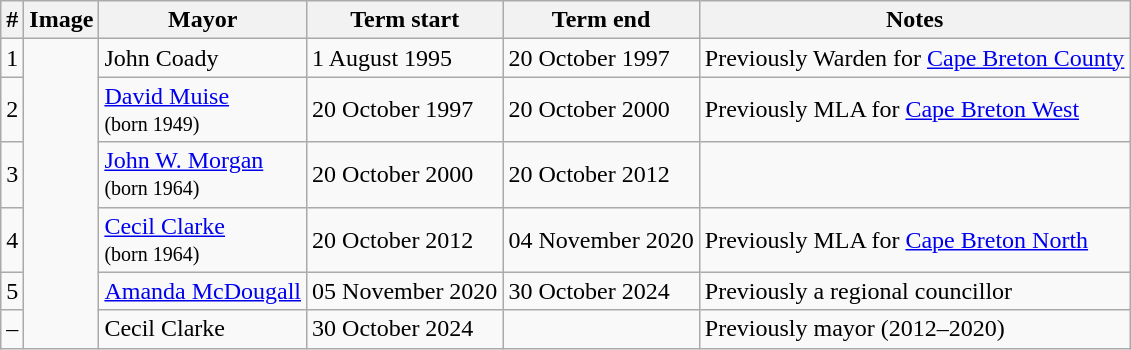<table class=wikitable>
<tr>
<th>#</th>
<th>Image</th>
<th>Mayor</th>
<th>Term start</th>
<th>Term end</th>
<th>Notes</th>
</tr>
<tr>
<td>1</td>
<td rowspan=6></td>
<td>John Coady <br> <small> </small></td>
<td>1 August 1995</td>
<td>20 October 1997</td>
<td>Previously Warden for <a href='#'>Cape Breton County</a></td>
</tr>
<tr>
<td>2</td>
<td><a href='#'>David Muise</a> <br> <small> (born 1949) </small></td>
<td>20 October 1997</td>
<td>20 October 2000</td>
<td>Previously MLA for <a href='#'>Cape Breton West</a></td>
</tr>
<tr>
<td>3</td>
<td><a href='#'>John W. Morgan</a> <br> <small> (born 1964) </small></td>
<td>20 October 2000</td>
<td>20 October 2012</td>
<td></td>
</tr>
<tr>
<td>4</td>
<td><a href='#'>Cecil Clarke</a> <br> <small> (born 1964) </small></td>
<td>20 October 2012</td>
<td>04 November 2020</td>
<td>Previously MLA for <a href='#'>Cape Breton North</a></td>
</tr>
<tr>
<td>5</td>
<td><a href='#'>Amanda McDougall</a></td>
<td>05 November 2020</td>
<td>30 October 2024</td>
<td>Previously a regional councillor</td>
</tr>
<tr>
<td>–</td>
<td>Cecil Clarke</td>
<td>30 October 2024</td>
<td></td>
<td>Previously mayor (2012–2020)</td>
</tr>
</table>
